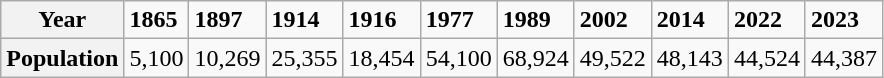<table class="wikitable">
<tr>
<th>Year</th>
<td><strong>1865</strong></td>
<td><strong>1897</strong></td>
<td><strong>1914</strong></td>
<td><strong>1916</strong></td>
<td><strong>1977</strong></td>
<td><strong>1989</strong></td>
<td><strong>2002</strong></td>
<td><strong>2014</strong></td>
<td><strong>2022</strong></td>
<td><strong>2023</strong></td>
</tr>
<tr>
<th>Population</th>
<td>5,100</td>
<td>10,269</td>
<td>25,355</td>
<td>18,454</td>
<td>54,100</td>
<td>68,924</td>
<td>49,522</td>
<td>48,143</td>
<td>44,524</td>
<td>44,387</td>
</tr>
</table>
